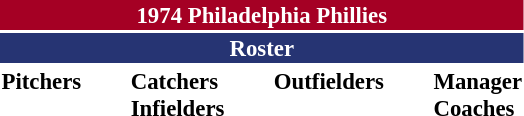<table class="toccolours" style="font-size: 95%;">
<tr>
<th colspan="10" style="background-color: #A50024; color: white; text-align: center;">1974 Philadelphia Phillies</th>
</tr>
<tr>
<td colspan="10" style="background-color: #263473; color: white; text-align: center;"><strong>Roster</strong></td>
</tr>
<tr>
<td valign="top"><strong>Pitchers</strong><br>

















</td>
<td width="25px"></td>
<td valign="top"><strong>Catchers</strong><br>



<strong>Infielders</strong>






</td>
<td width="25px"></td>
<td valign="top"><strong>Outfielders</strong><br>








</td>
<td width="25px"></td>
<td valign="top"><strong>Manager</strong><br>
<strong>Coaches</strong>



</td>
</tr>
<tr>
</tr>
</table>
